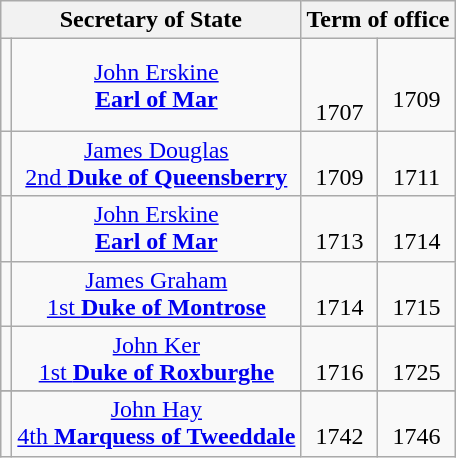<table class="wikitable" style="text-align:center">
<tr>
<th colspan=2>Secretary of State</th>
<th colspan=2>Term of office</th>
</tr>
<tr>
<td></td>
<td><a href='#'>John Erskine<br><strong>Earl of Mar</strong></a></td>
<td><br><br>1707</td>
<td><br>1709</td>
</tr>
<tr>
<td></td>
<td><a href='#'>James Douglas<br>2nd <strong> Duke of Queensberry</strong></a></td>
<td><br>1709</td>
<td><br>1711</td>
</tr>
<tr>
<td></td>
<td><a href='#'>John Erskine<br><strong>Earl of Mar</strong></a></td>
<td><br>1713</td>
<td><br>1714</td>
</tr>
<tr>
<td></td>
<td><a href='#'>James Graham<br>1st <strong>Duke of Montrose</strong></a></td>
<td><br>1714</td>
<td><br>1715</td>
</tr>
<tr>
<td></td>
<td><a href='#'>John Ker<br>1st <strong>Duke of Roxburghe</strong></a></td>
<td><br>1716</td>
<td><br>1725</td>
</tr>
<tr>
</tr>
<tr>
<td></td>
<td><a href='#'>John Hay<br>4th <strong>Marquess of Tweeddale</strong></a></td>
<td><br>1742</td>
<td><br>1746</td>
</tr>
</table>
